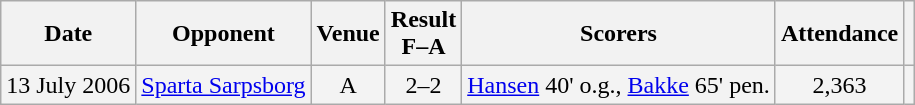<table class="wikitable sortable" style="text-align:center">
<tr>
<th>Date</th>
<th>Opponent</th>
<th>Venue</th>
<th>Result<br>F–A</th>
<th class="unsortable">Scorers</th>
<th>Attendance</th>
<th class="unsortable"></th>
</tr>
<tr bgcolor="#f3f3f3">
<td>13 July 2006</td>
<td><a href='#'>Sparta Sarpsborg</a></td>
<td>A</td>
<td>2–2</td>
<td><a href='#'>Hansen</a> 40' o.g., <a href='#'>Bakke</a> 65' pen.</td>
<td>2,363</td>
<td></td>
</tr>
</table>
